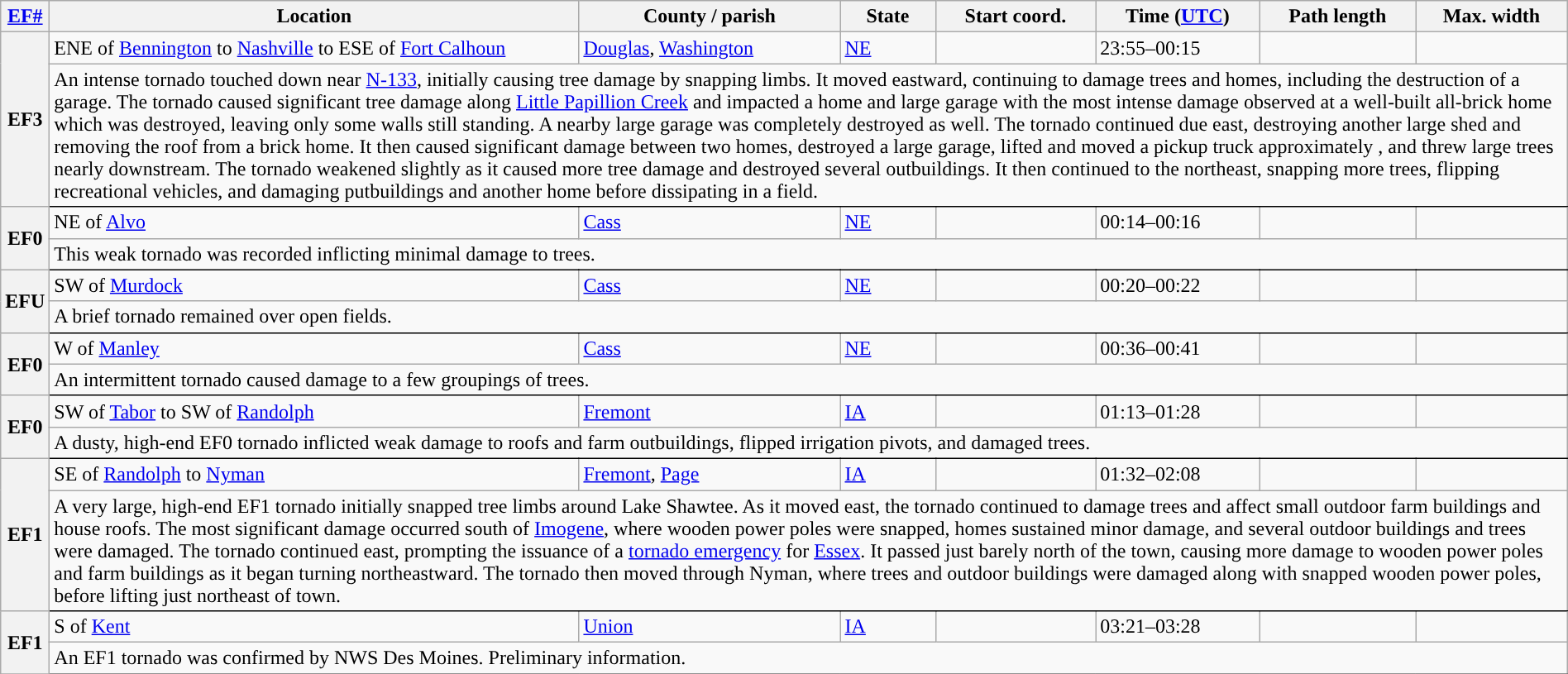<table class="wikitable sortable" style="width:100%;">
<tr>
<th scope="col" width="2%" align="center"><a href='#'>EF#</a></th>
<th scope="col" align="center" class="unsortable">Location</th>
<th scope="col" align="center" class="unsortable">County / parish</th>
<th scope="col" align="center">State</th>
<th scope="col" align="center">Start coord.</th>
<th scope="col" align="center">Time (<a href='#'>UTC</a>)</th>
<th scope="col" align="center">Path length</th>
<th scope="col" align="center">Max. width</th>
</tr>
<tr>
<th scope="row" rowspan="2" style="background-color:#">EF3</th>
<td>ENE of <a href='#'>Bennington</a> to <a href='#'>Nashville</a> to ESE of <a href='#'>Fort Calhoun</a></td>
<td><a href='#'>Douglas</a>, <a href='#'>Washington</a></td>
<td><a href='#'>NE</a></td>
<td></td>
<td>23:55–00:15</td>
<td></td>
<td></td>
</tr>
<tr class="expand-child">
<td colspan="8" style=" border-bottom: 1px solid black;">An intense tornado touched down near <a href='#'>N-133</a>, initially causing tree damage by snapping limbs. It moved eastward, continuing to damage trees and homes, including the destruction of a garage. The tornado caused significant tree damage along <a href='#'>Little Papillion Creek</a> and impacted a home and large garage with the most intense damage observed at a well-built all-brick home which was destroyed, leaving only some walls still standing. A nearby large garage was completely destroyed as well. The tornado continued due east, destroying another large shed and removing the roof from a brick home. It then caused significant damage between two homes, destroyed a large garage, lifted and moved a pickup truck approximately , and threw large trees nearly  downstream. The tornado weakened slightly as it caused more tree damage and destroyed several outbuildings. It then continued to the northeast, snapping more trees, flipping recreational vehicles, and damaging putbuildings and another home before dissipating in a field.</td>
</tr>
<tr>
<th scope="row" rowspan="2" style="background-color:#">EF0</th>
<td>NE of <a href='#'>Alvo</a></td>
<td><a href='#'>Cass</a></td>
<td><a href='#'>NE</a></td>
<td></td>
<td>00:14–00:16</td>
<td></td>
<td></td>
</tr>
<tr class="expand-child">
<td colspan="8" style=" border-bottom: 1px solid black;">This weak tornado was recorded inflicting minimal damage to trees.</td>
</tr>
<tr>
<th scope="row" rowspan="2" style="background-color:#">EFU</th>
<td>SW of <a href='#'>Murdock</a></td>
<td><a href='#'>Cass</a></td>
<td><a href='#'>NE</a></td>
<td></td>
<td>00:20–00:22</td>
<td></td>
<td></td>
</tr>
<tr class="expand-child">
<td colspan="8" style=" border-bottom: 1px solid black;">A brief tornado remained over open fields.</td>
</tr>
<tr>
<th scope="row" rowspan="2" style="background-color:#">EF0</th>
<td>W of <a href='#'>Manley</a></td>
<td><a href='#'>Cass</a></td>
<td><a href='#'>NE</a></td>
<td></td>
<td>00:36–00:41</td>
<td></td>
<td></td>
</tr>
<tr class="expand-child">
<td colspan="8" style=" border-bottom: 1px solid black;">An intermittent tornado caused damage to a few groupings of trees.</td>
</tr>
<tr>
<th scope="row" rowspan="2" style="background-color:#">EF0</th>
<td>SW of <a href='#'>Tabor</a> to SW of <a href='#'>Randolph</a></td>
<td><a href='#'>Fremont</a></td>
<td><a href='#'>IA</a></td>
<td></td>
<td>01:13–01:28</td>
<td></td>
<td></td>
</tr>
<tr class="expand-child">
<td colspan="8" style=" border-bottom: 1px solid black;">A dusty, high-end EF0 tornado inflicted weak damage to roofs and farm outbuildings, flipped irrigation pivots, and damaged trees.</td>
</tr>
<tr>
<th scope="row" rowspan="2" style="background-color:#">EF1</th>
<td>SE of <a href='#'>Randolph</a> to <a href='#'>Nyman</a></td>
<td><a href='#'>Fremont</a>, <a href='#'>Page</a></td>
<td><a href='#'>IA</a></td>
<td></td>
<td>01:32–02:08</td>
<td></td>
<td></td>
</tr>
<tr class="expand-child">
<td colspan="8" style=" border-bottom: 1px solid black;">A very large, high-end EF1 tornado initially snapped tree limbs around Lake Shawtee. As it moved east, the tornado continued to damage trees and affect small outdoor farm buildings and house roofs. The most significant damage occurred south of <a href='#'>Imogene</a>, where wooden power poles were snapped, homes sustained minor damage, and several outdoor buildings and trees were damaged. The tornado continued east, prompting the issuance of a <a href='#'>tornado emergency</a> for <a href='#'>Essex</a>. It passed just barely north of the town, causing more damage to wooden power poles and farm buildings as it began turning northeastward. The tornado then moved through Nyman, where trees and outdoor buildings were damaged along with snapped wooden power poles, before lifting just northeast of town.</td>
</tr>
<tr>
<th scope="row" rowspan="2" style="background-color:#">EF1</th>
<td>S of <a href='#'>Kent</a></td>
<td><a href='#'>Union</a></td>
<td><a href='#'>IA</a></td>
<td></td>
<td>03:21–03:28</td>
<td></td>
<td></td>
</tr>
<tr class="expand-child">
<td colspan="8" style=" border-bottom: 1px solid black;">An EF1 tornado was confirmed by NWS Des Moines. Preliminary information.</td>
</tr>
<tr>
</tr>
</table>
